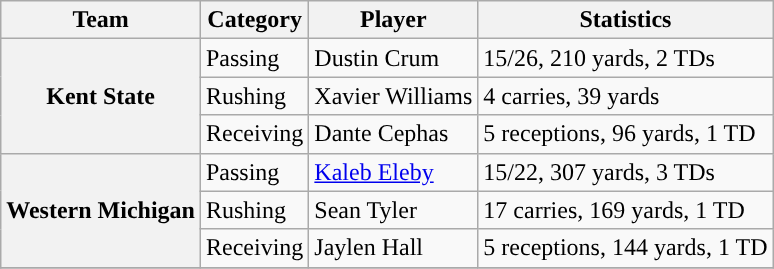<table class="wikitable" style="float: left;">
<tr>
<th>Team</th>
<th>Category</th>
<th>Player</th>
<th>Statistics</th>
</tr>
<tr>
<th rowspan=3>Kent State</th>
<td>Passing</td>
<td>Dustin Crum</td>
<td>15/26, 210 yards, 2 TDs</td>
</tr>
<tr>
<td>Rushing</td>
<td>Xavier Williams</td>
<td>4 carries, 39 yards</td>
</tr>
<tr>
<td>Receiving</td>
<td>Dante Cephas</td>
<td>5 receptions, 96 yards, 1 TD</td>
</tr>
<tr>
<th rowspan=3 style=>Western Michigan</th>
<td>Passing</td>
<td><a href='#'>Kaleb Eleby</a></td>
<td>15/22, 307 yards, 3 TDs</td>
</tr>
<tr>
<td>Rushing</td>
<td>Sean Tyler</td>
<td>17 carries, 169 yards, 1 TD</td>
</tr>
<tr>
<td>Receiving</td>
<td>Jaylen Hall</td>
<td>5 receptions, 144 yards, 1 TD</td>
</tr>
<tr>
</tr>
</table>
